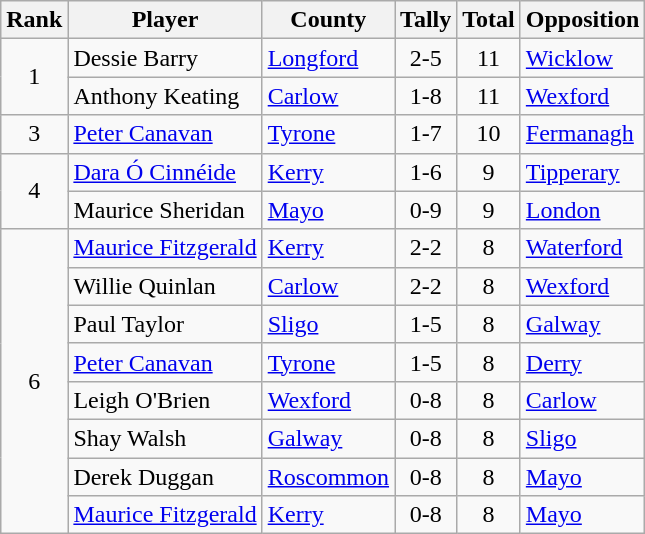<table class="wikitable">
<tr>
<th>Rank</th>
<th>Player</th>
<th>County</th>
<th>Tally</th>
<th>Total</th>
<th>Opposition</th>
</tr>
<tr>
<td rowspan=2 align=center>1</td>
<td>Dessie Barry</td>
<td><a href='#'>Longford</a></td>
<td align=center>2-5</td>
<td align=center>11</td>
<td><a href='#'>Wicklow</a></td>
</tr>
<tr>
<td>Anthony Keating</td>
<td><a href='#'>Carlow</a></td>
<td align=center>1-8</td>
<td align=center>11</td>
<td><a href='#'>Wexford</a></td>
</tr>
<tr>
<td rowspan=1 align=center>3</td>
<td><a href='#'>Peter Canavan</a></td>
<td><a href='#'>Tyrone</a></td>
<td align=center>1-7</td>
<td align=center>10</td>
<td><a href='#'>Fermanagh</a></td>
</tr>
<tr>
<td rowspan=2 align=center>4</td>
<td><a href='#'>Dara Ó Cinnéide</a></td>
<td><a href='#'>Kerry</a></td>
<td align=center>1-6</td>
<td align=center>9</td>
<td><a href='#'>Tipperary</a></td>
</tr>
<tr>
<td>Maurice Sheridan</td>
<td><a href='#'>Mayo</a></td>
<td align=center>0-9</td>
<td align=center>9</td>
<td><a href='#'>London</a></td>
</tr>
<tr>
<td rowspan=8 align=center>6</td>
<td><a href='#'>Maurice Fitzgerald</a></td>
<td><a href='#'>Kerry</a></td>
<td align=center>2-2</td>
<td align=center>8</td>
<td><a href='#'>Waterford</a></td>
</tr>
<tr>
<td>Willie Quinlan</td>
<td><a href='#'>Carlow</a></td>
<td align=center>2-2</td>
<td align=center>8</td>
<td><a href='#'>Wexford</a></td>
</tr>
<tr>
<td>Paul Taylor</td>
<td><a href='#'>Sligo</a></td>
<td align=center>1-5</td>
<td align=center>8</td>
<td><a href='#'>Galway</a></td>
</tr>
<tr>
<td><a href='#'>Peter Canavan</a></td>
<td><a href='#'>Tyrone</a></td>
<td align=center>1-5</td>
<td align=center>8</td>
<td><a href='#'>Derry</a></td>
</tr>
<tr>
<td>Leigh O'Brien</td>
<td><a href='#'>Wexford</a></td>
<td align=center>0-8</td>
<td align=center>8</td>
<td><a href='#'>Carlow</a></td>
</tr>
<tr>
<td>Shay Walsh</td>
<td><a href='#'>Galway</a></td>
<td align=center>0-8</td>
<td align=center>8</td>
<td><a href='#'>Sligo</a></td>
</tr>
<tr>
<td>Derek Duggan</td>
<td><a href='#'>Roscommon</a></td>
<td align=center>0-8</td>
<td align=center>8</td>
<td><a href='#'>Mayo</a></td>
</tr>
<tr>
<td><a href='#'>Maurice Fitzgerald</a></td>
<td><a href='#'>Kerry</a></td>
<td align=center>0-8</td>
<td align=center>8</td>
<td><a href='#'>Mayo</a></td>
</tr>
</table>
